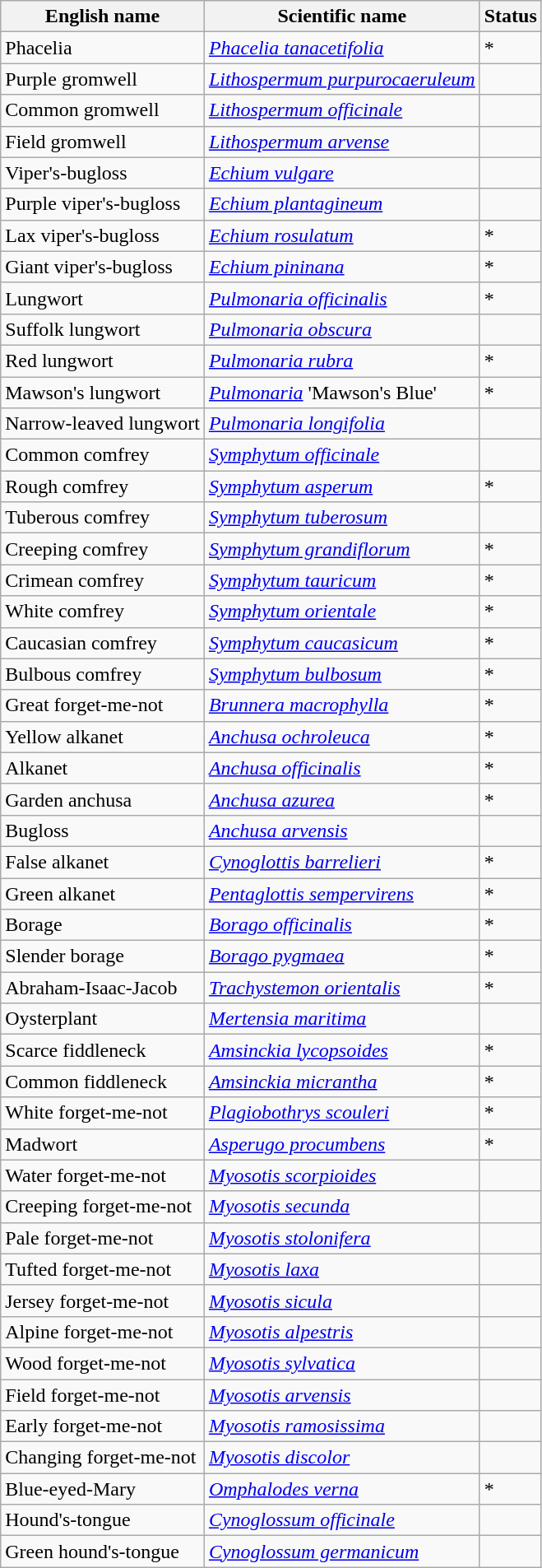<table class="wikitable" |>
<tr>
<th>English name</th>
<th>Scientific name</th>
<th>Status</th>
</tr>
<tr>
<td>Phacelia</td>
<td><em><a href='#'>Phacelia tanacetifolia</a></em></td>
<td>*</td>
</tr>
<tr>
<td>Purple gromwell</td>
<td><em><a href='#'>Lithospermum purpurocaeruleum</a></em></td>
<td></td>
</tr>
<tr>
<td>Common gromwell</td>
<td><em><a href='#'>Lithospermum officinale</a></em></td>
<td></td>
</tr>
<tr>
<td>Field gromwell</td>
<td><em><a href='#'>Lithospermum arvense</a></em></td>
<td></td>
</tr>
<tr>
<td>Viper's-bugloss</td>
<td><em><a href='#'>Echium vulgare</a></em></td>
<td></td>
</tr>
<tr>
<td>Purple viper's-bugloss</td>
<td><em><a href='#'>Echium plantagineum</a></em></td>
<td></td>
</tr>
<tr>
<td>Lax viper's-bugloss</td>
<td><em><a href='#'>Echium rosulatum</a></em></td>
<td>*</td>
</tr>
<tr>
<td>Giant viper's-bugloss</td>
<td><em><a href='#'>Echium pininana</a></em></td>
<td>*</td>
</tr>
<tr>
<td>Lungwort</td>
<td><em><a href='#'>Pulmonaria officinalis</a></em></td>
<td>*</td>
</tr>
<tr>
<td>Suffolk lungwort</td>
<td><em><a href='#'>Pulmonaria obscura</a></em></td>
<td></td>
</tr>
<tr>
<td>Red lungwort</td>
<td><em><a href='#'>Pulmonaria rubra</a></em></td>
<td>*</td>
</tr>
<tr>
<td>Mawson's lungwort</td>
<td><em><a href='#'>Pulmonaria</a></em> 'Mawson's Blue'</td>
<td>*</td>
</tr>
<tr>
<td>Narrow-leaved lungwort</td>
<td><em><a href='#'>Pulmonaria longifolia</a></em></td>
<td></td>
</tr>
<tr>
<td>Common comfrey</td>
<td><em><a href='#'>Symphytum officinale</a></em></td>
<td></td>
</tr>
<tr>
<td>Rough comfrey</td>
<td><em><a href='#'>Symphytum asperum</a></em></td>
<td>*</td>
</tr>
<tr>
<td>Tuberous comfrey</td>
<td><em><a href='#'>Symphytum tuberosum</a></em></td>
<td></td>
</tr>
<tr>
<td>Creeping comfrey</td>
<td><em><a href='#'>Symphytum grandiflorum</a></em></td>
<td>*</td>
</tr>
<tr>
<td>Crimean comfrey</td>
<td><em><a href='#'>Symphytum tauricum</a></em></td>
<td>*</td>
</tr>
<tr>
<td>White comfrey</td>
<td><em><a href='#'>Symphytum orientale</a></em></td>
<td>*</td>
</tr>
<tr>
<td>Caucasian comfrey</td>
<td><em><a href='#'>Symphytum caucasicum</a></em></td>
<td>*</td>
</tr>
<tr>
<td>Bulbous comfrey</td>
<td><em><a href='#'>Symphytum bulbosum</a></em></td>
<td>*</td>
</tr>
<tr>
<td>Great forget-me-not</td>
<td><em><a href='#'>Brunnera macrophylla</a></em></td>
<td>*</td>
</tr>
<tr>
<td>Yellow alkanet</td>
<td><em><a href='#'>Anchusa ochroleuca</a></em></td>
<td>*</td>
</tr>
<tr>
<td>Alkanet</td>
<td><em><a href='#'>Anchusa officinalis</a></em></td>
<td>*</td>
</tr>
<tr>
<td>Garden anchusa</td>
<td><em><a href='#'>Anchusa azurea</a></em></td>
<td>*</td>
</tr>
<tr>
<td>Bugloss</td>
<td><em><a href='#'>Anchusa arvensis</a></em></td>
<td></td>
</tr>
<tr>
<td>False alkanet</td>
<td><em><a href='#'>Cynoglottis barrelieri</a></em></td>
<td>*</td>
</tr>
<tr>
<td>Green alkanet</td>
<td><em><a href='#'>Pentaglottis sempervirens</a></em></td>
<td>*</td>
</tr>
<tr>
<td>Borage</td>
<td><em><a href='#'>Borago officinalis</a></em></td>
<td>*</td>
</tr>
<tr>
<td>Slender borage</td>
<td><em><a href='#'>Borago pygmaea</a></em></td>
<td>*</td>
</tr>
<tr>
<td>Abraham-Isaac-Jacob</td>
<td><em><a href='#'>Trachystemon orientalis</a></em></td>
<td>*</td>
</tr>
<tr>
<td>Oysterplant</td>
<td><em><a href='#'>Mertensia maritima</a></em></td>
<td></td>
</tr>
<tr>
<td>Scarce fiddleneck</td>
<td><em><a href='#'>Amsinckia lycopsoides</a></em></td>
<td>*</td>
</tr>
<tr>
<td>Common fiddleneck</td>
<td><em><a href='#'>Amsinckia micrantha</a></em></td>
<td>*</td>
</tr>
<tr>
<td>White forget-me-not</td>
<td><em><a href='#'>Plagiobothrys scouleri</a></em></td>
<td>*</td>
</tr>
<tr>
<td>Madwort</td>
<td><em><a href='#'>Asperugo procumbens</a></em></td>
<td>*</td>
</tr>
<tr>
<td>Water forget-me-not</td>
<td><em><a href='#'>Myosotis scorpioides</a></em></td>
<td></td>
</tr>
<tr>
<td>Creeping forget-me-not</td>
<td><em><a href='#'>Myosotis secunda</a></em></td>
<td></td>
</tr>
<tr>
<td>Pale forget-me-not</td>
<td><em><a href='#'>Myosotis stolonifera</a></em></td>
<td></td>
</tr>
<tr>
<td>Tufted forget-me-not</td>
<td><em><a href='#'>Myosotis laxa</a></em></td>
<td></td>
</tr>
<tr>
<td>Jersey forget-me-not</td>
<td><em><a href='#'>Myosotis sicula</a></em></td>
<td></td>
</tr>
<tr>
<td>Alpine forget-me-not</td>
<td><em><a href='#'>Myosotis alpestris</a></em></td>
<td></td>
</tr>
<tr>
<td>Wood forget-me-not</td>
<td><em><a href='#'>Myosotis sylvatica</a></em></td>
<td></td>
</tr>
<tr>
<td>Field forget-me-not</td>
<td><em><a href='#'>Myosotis arvensis</a></em></td>
<td></td>
</tr>
<tr>
<td>Early forget-me-not</td>
<td><em><a href='#'>Myosotis ramosissima</a></em></td>
<td></td>
</tr>
<tr>
<td>Changing forget-me-not</td>
<td><em><a href='#'>Myosotis discolor</a></em></td>
<td></td>
</tr>
<tr>
<td>Blue-eyed-Mary</td>
<td><em><a href='#'>Omphalodes verna</a></em></td>
<td>*</td>
</tr>
<tr>
<td>Hound's-tongue</td>
<td><em><a href='#'>Cynoglossum officinale</a></em></td>
<td></td>
</tr>
<tr>
<td>Green hound's-tongue</td>
<td><em><a href='#'>Cynoglossum germanicum</a></em></td>
<td></td>
</tr>
</table>
